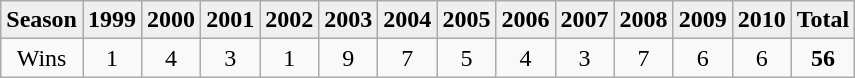<table class="wikitable">
<tr style=background:#efefef;font-weight:bold>
<td>Season</td>
<td>1999</td>
<td>2000</td>
<td>2001</td>
<td>2002</td>
<td>2003</td>
<td>2004</td>
<td>2005</td>
<td>2006</td>
<td>2007</td>
<td>2008</td>
<td>2009</td>
<td>2010</td>
<td><strong>Total</strong></td>
</tr>
<tr align=center>
<td>Wins</td>
<td>1</td>
<td>4</td>
<td>3</td>
<td>1</td>
<td>9</td>
<td>7</td>
<td>5</td>
<td>4</td>
<td>3</td>
<td>7</td>
<td>6</td>
<td>6</td>
<td><strong>56</strong></td>
</tr>
</table>
